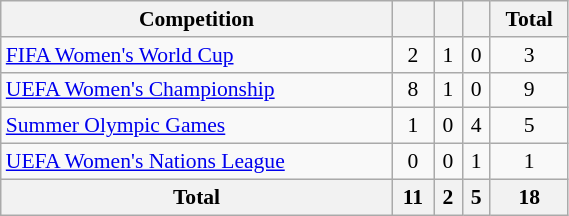<table class="wikitable" style="width:30%; font-size:90%; text-align:center;">
<tr>
<th>Competition</th>
<th></th>
<th></th>
<th></th>
<th>Total</th>
</tr>
<tr>
<td align=left><a href='#'>FIFA Women's World Cup</a></td>
<td>2</td>
<td>1</td>
<td>0</td>
<td>3</td>
</tr>
<tr>
<td align="left"><a href='#'>UEFA Women's Championship</a></td>
<td>8</td>
<td>1</td>
<td>0</td>
<td>9</td>
</tr>
<tr>
<td align=left><a href='#'>Summer Olympic Games</a></td>
<td>1</td>
<td>0</td>
<td>4</td>
<td>5</td>
</tr>
<tr>
<td align=left><a href='#'>UEFA Women's Nations League</a></td>
<td>0</td>
<td>0</td>
<td>1</td>
<td>1</td>
</tr>
<tr>
<th>Total</th>
<th>11</th>
<th>2</th>
<th>5</th>
<th>18</th>
</tr>
</table>
